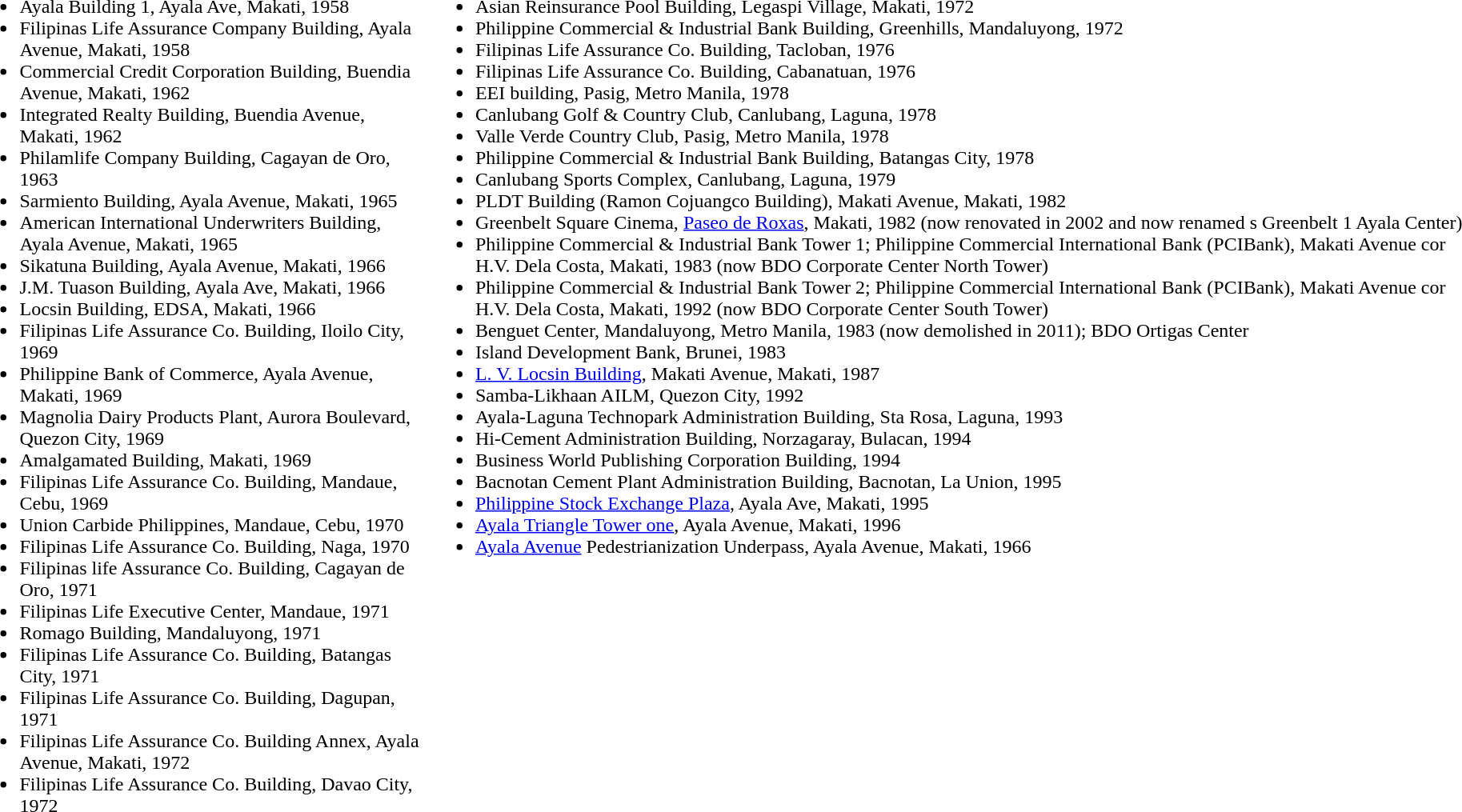<table border=0>
<tr valign=top>
<td><br><ul><li>Ayala Building 1, Ayala Ave, Makati, 1958</li><li>Filipinas Life Assurance Company Building, Ayala Avenue, Makati, 1958</li><li>Commercial Credit Corporation Building, Buendia Avenue, Makati, 1962</li><li>Integrated Realty Building, Buendia Avenue, Makati, 1962</li><li>Philamlife Company Building, Cagayan de Oro, 1963</li><li>Sarmiento Building, Ayala Avenue, Makati, 1965</li><li>American International Underwriters Building, Ayala Avenue, Makati, 1965</li><li>Sikatuna Building, Ayala Avenue, Makati, 1966</li><li>J.M. Tuason Building, Ayala Ave, Makati, 1966</li><li>Locsin Building, EDSA, Makati, 1966</li><li>Filipinas Life Assurance Co. Building, Iloilo City, 1969</li><li>Philippine Bank of Commerce, Ayala Avenue, Makati, 1969</li><li>Magnolia Dairy Products Plant, Aurora Boulevard, Quezon City, 1969</li><li>Amalgamated Building, Makati, 1969</li><li>Filipinas Life Assurance Co. Building, Mandaue, Cebu, 1969</li><li>Union Carbide Philippines, Mandaue, Cebu, 1970</li><li>Filipinas Life Assurance Co. Building, Naga, 1970</li><li>Filipinas life Assurance Co. Building, Cagayan de Oro, 1971</li><li>Filipinas Life Executive Center, Mandaue, 1971</li><li>Romago Building, Mandaluyong, 1971</li><li>Filipinas Life Assurance Co. Building, Batangas City, 1971</li><li>Filipinas Life Assurance Co. Building, Dagupan, 1971</li><li>Filipinas Life Assurance Co. Building Annex, Ayala Avenue, Makati, 1972</li><li>Filipinas Life Assurance Co. Building, Davao City, 1972</li></ul></td>
<td><br><ul><li>Asian Reinsurance Pool Building, Legaspi Village, Makati, 1972</li><li>Philippine Commercial & Industrial Bank Building, Greenhills, Mandaluyong, 1972</li><li>Filipinas Life Assurance Co. Building, Tacloban, 1976</li><li>Filipinas Life Assurance Co. Building, Cabanatuan, 1976</li><li>EEI building, Pasig, Metro Manila, 1978</li><li>Canlubang Golf & Country Club, Canlubang, Laguna, 1978</li><li>Valle Verde Country Club, Pasig, Metro Manila, 1978</li><li>Philippine Commercial & Industrial Bank Building, Batangas City, 1978</li><li>Canlubang Sports Complex, Canlubang, Laguna, 1979</li><li>PLDT Building (Ramon Cojuangco Building), Makati Avenue, Makati, 1982</li><li>Greenbelt Square Cinema, <a href='#'>Paseo de Roxas</a>, Makati, 1982 (now renovated in 2002 and now renamed s Greenbelt 1 Ayala Center)</li><li>Philippine Commercial & Industrial Bank Tower 1; Philippine Commercial International Bank (PCIBank), Makati Avenue cor H.V. Dela Costa, Makati, 1983 (now BDO Corporate Center North Tower)</li><li>Philippine Commercial & Industrial Bank Tower 2; Philippine Commercial International Bank (PCIBank), Makati Avenue cor H.V. Dela Costa, Makati, 1992 (now BDO Corporate Center South Tower)</li><li>Benguet Center, Mandaluyong, Metro Manila, 1983 (now demolished in 2011); BDO Ortigas Center</li><li>Island Development Bank, Brunei, 1983</li><li><a href='#'>L. V. Locsin Building</a>, Makati Avenue, Makati, 1987</li><li>Samba-Likhaan AILM, Quezon City, 1992</li><li>Ayala-Laguna Technopark Administration Building, Sta Rosa, Laguna, 1993</li><li>Hi-Cement Administration Building, Norzagaray, Bulacan, 1994</li><li>Business World Publishing Corporation Building, 1994</li><li>Bacnotan Cement Plant Administration Building, Bacnotan, La Union, 1995</li><li><a href='#'>Philippine Stock Exchange Plaza</a>, Ayala Ave, Makati, 1995</li><li><a href='#'>Ayala Triangle Tower one</a>, Ayala Avenue, Makati, 1996</li><li><a href='#'>Ayala Avenue</a> Pedestrianization Underpass, Ayala Avenue, Makati, 1966</li></ul></td>
</tr>
</table>
